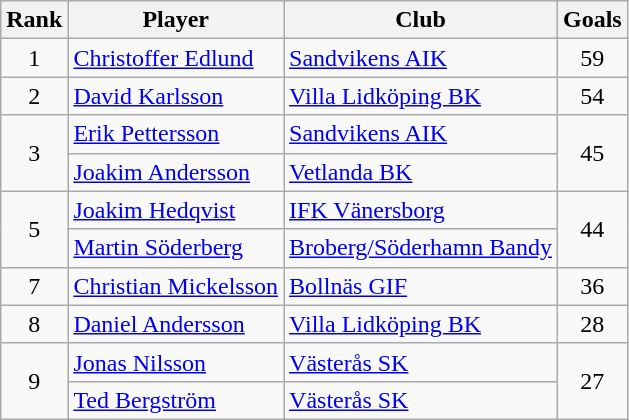<table class="wikitable" style="text-align:center">
<tr>
<th>Rank</th>
<th>Player</th>
<th>Club</th>
<th>Goals</th>
</tr>
<tr>
<td>1</td>
<td align="left"> <a href='#'>Christoffer Edlund</a></td>
<td align="left"><a href='#'>Sandvikens AIK</a></td>
<td>59</td>
</tr>
<tr>
<td>2</td>
<td align="left"> <a href='#'>David Karlsson</a></td>
<td align="left"><a href='#'>Villa Lidköping BK</a></td>
<td>54</td>
</tr>
<tr>
<td rowspan="2">3</td>
<td align="left"> <a href='#'>Erik Pettersson</a></td>
<td align="left"><a href='#'>Sandvikens AIK</a></td>
<td rowspan="2">45</td>
</tr>
<tr>
<td align="left"> <a href='#'>Joakim Andersson</a></td>
<td align="left"><a href='#'>Vetlanda BK</a></td>
</tr>
<tr>
<td rowspan="2">5</td>
<td align="left"> <a href='#'>Joakim Hedqvist</a></td>
<td align="left"><a href='#'>IFK Vänersborg</a></td>
<td rowspan="2">44</td>
</tr>
<tr>
<td align="left"> <a href='#'>Martin Söderberg</a></td>
<td align="left"><a href='#'>Broberg/Söderhamn Bandy</a></td>
</tr>
<tr>
<td>7</td>
<td align="left"> <a href='#'>Christian Mickelsson</a></td>
<td align="left"><a href='#'>Bollnäs GIF</a></td>
<td>36</td>
</tr>
<tr>
<td>8</td>
<td align="left"> <a href='#'>Daniel Andersson</a></td>
<td align="left"><a href='#'>Villa Lidköping BK</a></td>
<td>28</td>
</tr>
<tr>
<td rowspan="2">9</td>
<td align="left"> <a href='#'>Jonas Nilsson</a></td>
<td align="left"><a href='#'>Västerås SK</a></td>
<td rowspan="2">27</td>
</tr>
<tr>
<td align="left"> <a href='#'>Ted Bergström</a></td>
<td align="left"><a href='#'>Västerås SK</a></td>
</tr>
</table>
